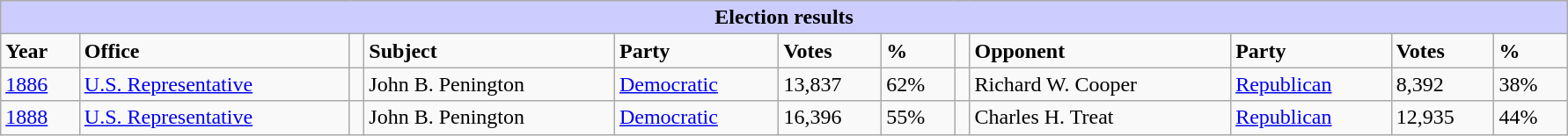<table class=wikitable style="width: 94%" style="text-align: center;" align="center">
<tr bgcolor=#cccccc>
<th colspan=12 style="background: #ccccff;">Election results</th>
</tr>
<tr>
<td><strong>Year</strong></td>
<td><strong>Office</strong></td>
<td></td>
<td><strong>Subject</strong></td>
<td><strong>Party</strong></td>
<td><strong>Votes</strong></td>
<td><strong>%</strong></td>
<td></td>
<td><strong>Opponent</strong></td>
<td><strong>Party</strong></td>
<td><strong>Votes</strong></td>
<td><strong>%</strong></td>
</tr>
<tr>
<td><a href='#'>1886</a></td>
<td><a href='#'>U.S. Representative</a></td>
<td></td>
<td>John B. Penington</td>
<td><a href='#'>Democratic</a></td>
<td>13,837</td>
<td>62%</td>
<td></td>
<td>Richard W. Cooper</td>
<td><a href='#'>Republican</a></td>
<td>8,392</td>
<td>38%</td>
</tr>
<tr>
<td><a href='#'>1888</a></td>
<td><a href='#'>U.S. Representative</a></td>
<td></td>
<td>John B. Penington</td>
<td><a href='#'>Democratic</a></td>
<td>16,396</td>
<td>55%</td>
<td></td>
<td>Charles H. Treat</td>
<td><a href='#'>Republican</a></td>
<td>12,935</td>
<td>44%</td>
</tr>
</table>
